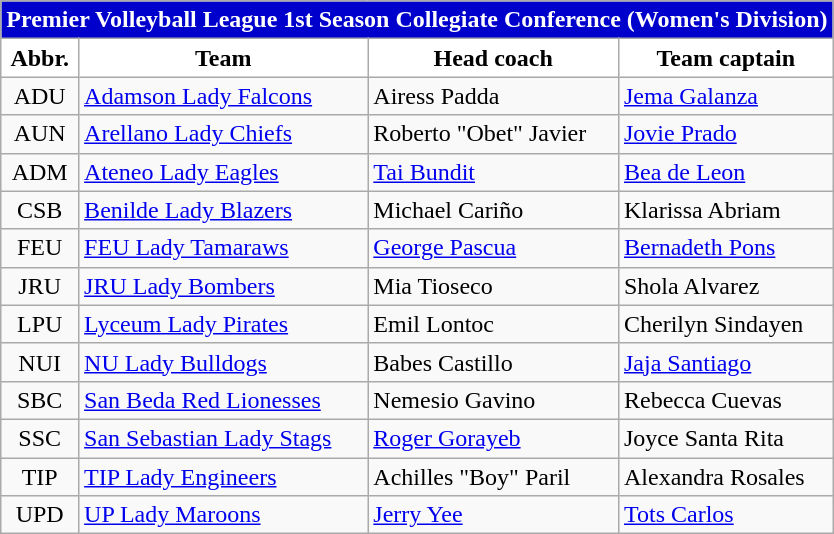<table class="wikitable" style="text-align:left">
<tr>
<th style="background:#0000CD;color:white" colspan=4>Premier Volleyball League 1st Season Collegiate Conference (Women's Division)</th>
</tr>
<tr>
<th style="background:white">Abbr.</th>
<th style="background:white">Team</th>
<th style="background:white">Head coach</th>
<th style="background:white">Team captain</th>
</tr>
<tr>
<td style="text-align:center;">ADU</td>
<td><a href='#'>Adamson Lady Falcons</a></td>
<td> Airess Padda</td>
<td><a href='#'>Jema Galanza</a></td>
</tr>
<tr>
<td style="text-align:center;">AUN</td>
<td><a href='#'>Arellano Lady Chiefs</a></td>
<td> Roberto "Obet" Javier</td>
<td><a href='#'>Jovie Prado</a></td>
</tr>
<tr>
<td style="text-align:center;">ADM</td>
<td><a href='#'>Ateneo Lady Eagles</a></td>
<td> <a href='#'>Tai Bundit</a></td>
<td><a href='#'>Bea de Leon</a></td>
</tr>
<tr>
<td style="text-align:center;">CSB</td>
<td><a href='#'>Benilde Lady Blazers</a></td>
<td> Michael Cariño</td>
<td>Klarissa Abriam</td>
</tr>
<tr>
<td style="text-align:center;">FEU</td>
<td><a href='#'>FEU Lady Tamaraws</a></td>
<td> <a href='#'>George Pascua</a></td>
<td><a href='#'>Bernadeth Pons</a></td>
</tr>
<tr>
<td style="text-align:center;">JRU</td>
<td><a href='#'>JRU Lady Bombers</a></td>
<td> Mia Tioseco</td>
<td>Shola Alvarez</td>
</tr>
<tr>
<td style="text-align:center;">LPU</td>
<td><a href='#'>Lyceum Lady Pirates</a></td>
<td> Emil Lontoc</td>
<td>Cherilyn Sindayen</td>
</tr>
<tr>
<td style="text-align:center;">NUI</td>
<td><a href='#'>NU Lady Bulldogs</a></td>
<td> Babes Castillo</td>
<td><a href='#'>Jaja Santiago</a></td>
</tr>
<tr>
<td style="text-align:center;">SBC</td>
<td><a href='#'>San Beda Red Lionesses</a></td>
<td> Nemesio Gavino</td>
<td>Rebecca Cuevas</td>
</tr>
<tr>
<td style="text-align:center;">SSC</td>
<td><a href='#'>San Sebastian Lady Stags</a></td>
<td> <a href='#'>Roger Gorayeb</a></td>
<td>Joyce Santa Rita</td>
</tr>
<tr>
<td style="text-align:center;">TIP</td>
<td><a href='#'>TIP Lady Engineers</a></td>
<td> Achilles "Boy" Paril</td>
<td>Alexandra Rosales</td>
</tr>
<tr>
<td style="text-align:center;">UPD</td>
<td><a href='#'>UP Lady Maroons</a></td>
<td> <a href='#'>Jerry Yee</a></td>
<td><a href='#'>Tots Carlos</a></td>
</tr>
</table>
